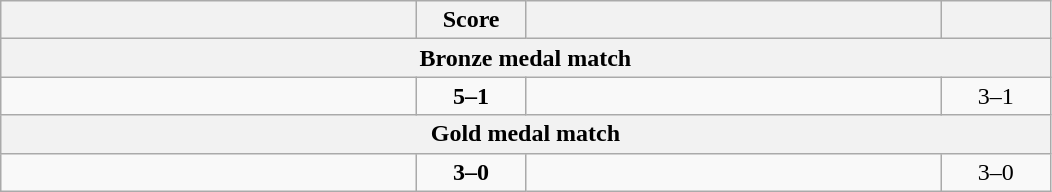<table class="wikitable" style="text-align: left;">
<tr>
<th align="right" width="270"></th>
<th width="65">Score</th>
<th align="left" width="270"></th>
<th width="65"></th>
</tr>
<tr>
<th colspan=4>Bronze medal match</th>
</tr>
<tr>
<td><strong></strong></td>
<td align="center"><strong>5–1</strong></td>
<td></td>
<td align=center>3–1 <strong></strong></td>
</tr>
<tr>
<th colspan=4>Gold medal match</th>
</tr>
<tr>
<td><strong></strong></td>
<td align="center"><strong>3–0</strong></td>
<td></td>
<td align=center>3–0 <strong></strong></td>
</tr>
</table>
